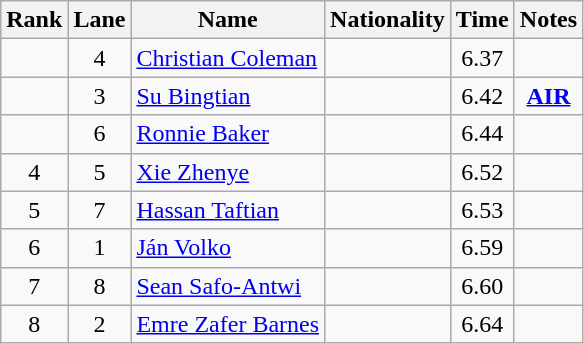<table class="wikitable sortable" style="text-align:center">
<tr>
<th>Rank</th>
<th>Lane</th>
<th>Name</th>
<th>Nationality</th>
<th>Time</th>
<th>Notes</th>
</tr>
<tr>
<td></td>
<td>4</td>
<td align=left><a href='#'>Christian Coleman</a></td>
<td align=left></td>
<td>6.37</td>
<td><strong></strong></td>
</tr>
<tr>
<td></td>
<td>3</td>
<td align=left><a href='#'>Su Bingtian</a></td>
<td align=left></td>
<td>6.42</td>
<td><strong><a href='#'>AIR</a></strong></td>
</tr>
<tr>
<td></td>
<td>6</td>
<td align=left><a href='#'>Ronnie Baker</a></td>
<td align=left></td>
<td>6.44</td>
<td></td>
</tr>
<tr>
<td>4</td>
<td>5</td>
<td align=left><a href='#'>Xie Zhenye</a></td>
<td align=left></td>
<td>6.52</td>
<td></td>
</tr>
<tr>
<td>5</td>
<td>7</td>
<td align=left><a href='#'>Hassan Taftian</a></td>
<td align=left></td>
<td>6.53</td>
<td></td>
</tr>
<tr>
<td>6</td>
<td>1</td>
<td align=left><a href='#'>Ján Volko</a></td>
<td align=left></td>
<td>6.59</td>
<td></td>
</tr>
<tr>
<td>7</td>
<td>8</td>
<td align=left><a href='#'>Sean Safo-Antwi</a></td>
<td align=left></td>
<td>6.60</td>
<td></td>
</tr>
<tr>
<td>8</td>
<td>2</td>
<td align=left><a href='#'>Emre Zafer Barnes</a></td>
<td align=left></td>
<td>6.64</td>
<td></td>
</tr>
</table>
